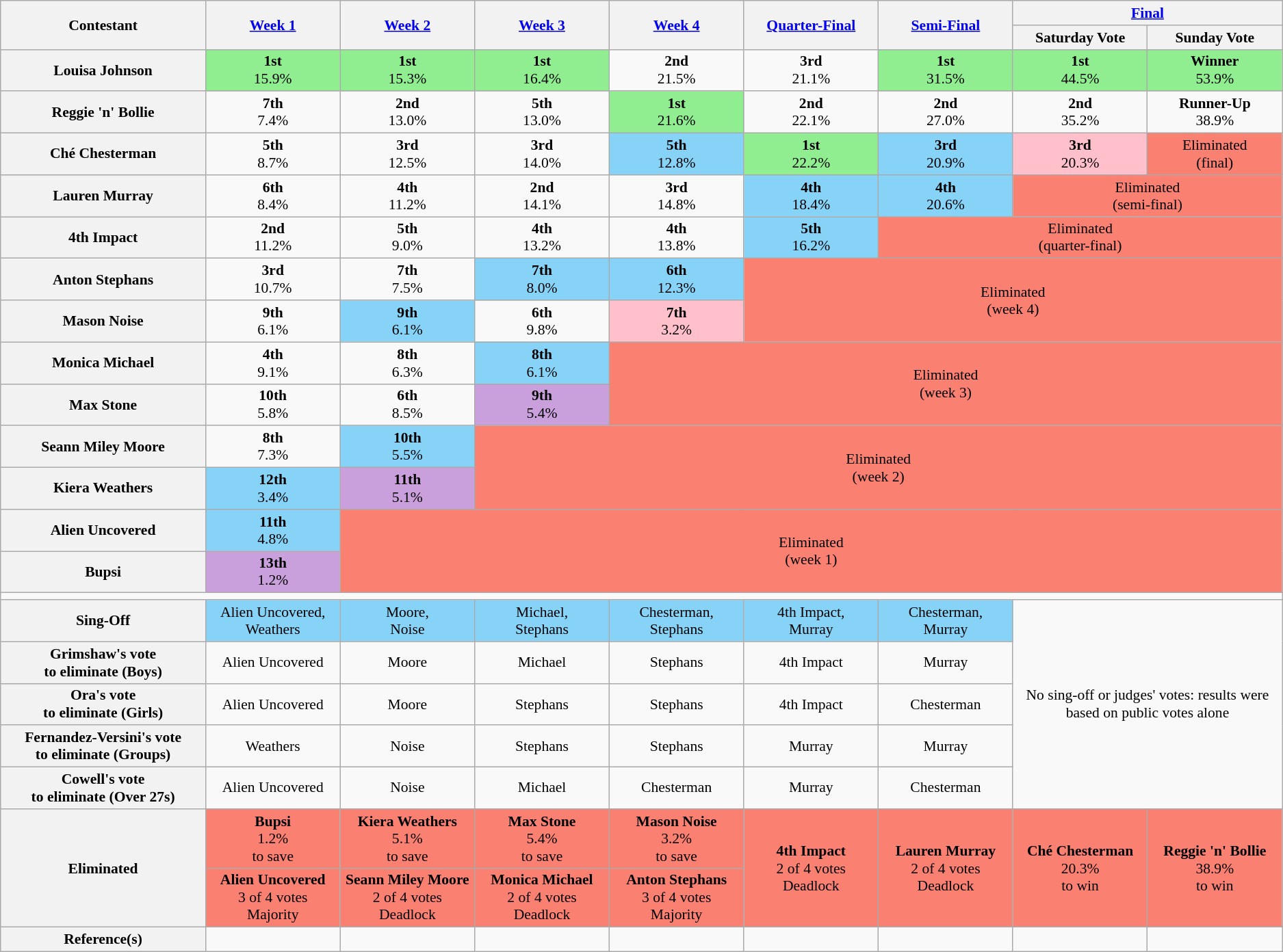<table class="wikitable" style="text-align:center; font-size:90%">
<tr>
<th style="width:16%" rowspan="2" scope="col">Contestant</th>
<th style="width:10.5%" rowspan="2" scope="col"><a href='#'>Week 1</a></th>
<th style="width:10.5%" rowspan="2" scope="col"><a href='#'>Week 2</a></th>
<th style="width:10.5%" rowspan="2" scope="col"><a href='#'>Week 3</a></th>
<th style="width:10.5%" rowspan="2" scope="col"><a href='#'>Week 4</a></th>
<th style="width:10.5%" rowspan="2" scope="col"><a href='#'>Quarter-Final</a></th>
<th style="width:10.5%" rowspan="2" scope="col"><a href='#'>Semi-Final</a></th>
<th colspan="2"><a href='#'>Final</a></th>
</tr>
<tr>
<th style="width:10.5%">Saturday Vote</th>
<th style="width:10.5%">Sunday Vote</th>
</tr>
<tr>
<th scope="row">Louisa Johnson</th>
<td style="background:lightgreen;"><strong>1st</strong> <br> 15.9%</td>
<td style="background:lightgreen;"><strong>1st</strong> <br> 15.3%</td>
<td style="background:lightgreen;"><strong>1st</strong> <br> 16.4%</td>
<td><strong>2nd</strong><br> 21.5%</td>
<td><strong>3rd</strong><br> 21.1%</td>
<td style="background:lightgreen;"><strong>1st</strong> <br> 31.5%</td>
<td style="background:lightgreen;"><strong>1st</strong> <br> 44.5%</td>
<td style="background:lightgreen;"><strong>Winner</strong> <br> 53.9%</td>
</tr>
<tr>
<th scope="row">Reggie 'n' Bollie</th>
<td><strong>7th</strong> <br> 7.4%</td>
<td><strong>2nd</strong> <br> 13.0%</td>
<td><strong>5th</strong> <br> 13.0%</td>
<td style="background:lightgreen;"><strong>1st</strong> <br> 21.6%</td>
<td><strong>2nd</strong> <br> 22.1%</td>
<td><strong>2nd</strong> <br> 27.0%</td>
<td><strong>2nd</strong> <br> 35.2%</td>
<td><strong>Runner-Up</strong> <br> 38.9%</td>
</tr>
<tr>
<th scope="row">Ché Chesterman</th>
<td><strong>5th</strong> <br> 8.7%</td>
<td><strong>3rd</strong> <br> 12.5%</td>
<td><strong>3rd</strong> <br> 14.0%</td>
<td style="background:#87D3F8;"><strong>5th</strong> <br> 12.8%</td>
<td style="background:lightgreen;"><strong>1st</strong> <br> 22.2%</td>
<td style="background:#87D3F8;"><strong>3rd</strong> <br> 20.9%</td>
<td style="background:pink;"><strong>3rd</strong> <br> 20.3%</td>
<td style="background:salmon;">Eliminated<br>(final)</td>
</tr>
<tr>
<th scope="row">Lauren Murray</th>
<td><strong>6th</strong> <br> 8.4%</td>
<td><strong>4th</strong> <br> 11.2%</td>
<td><strong>2nd</strong> <br> 14.1%</td>
<td><strong>3rd</strong> <br> 14.8%</td>
<td style="background:#87D3F8;"><strong>4th</strong> <br> 18.4%</td>
<td style="background:#87D3F8;"><strong>4th</strong> <br> 20.6%</td>
<td colspan="2" style="background:salmon;">Eliminated<br>(semi-final)</td>
</tr>
<tr>
<th scope="row">4th Impact</th>
<td><strong>2nd</strong> <br> 11.2%</td>
<td><strong>5th</strong> <br> 9.0%</td>
<td><strong>4th</strong> <br> 13.2%</td>
<td><strong>4th</strong> <br> 13.8%</td>
<td style="background:#87D3F8;"><strong>5th</strong> <br> 16.2%</td>
<td colspan="3" style="background:salmon;">Eliminated<br>(quarter-final)</td>
</tr>
<tr>
<th scope="row">Anton Stephans</th>
<td><strong>3rd</strong> <br> 10.7%</td>
<td><strong>7th</strong> <br> 7.5%</td>
<td style="background:#87D3F8;"><strong>7th</strong> <br> 8.0%</td>
<td style="background:#87D3F8;"><strong>6th</strong> <br> 12.3%</td>
<td rowspan=2 colspan="4" style="background:salmon;">Eliminated<br>(week 4)</td>
</tr>
<tr>
<th scope="row">Mason Noise</th>
<td><strong>9th</strong> <br> 6.1%</td>
<td style="background:#87D3F8;"><strong>9th</strong> <br> 6.1%</td>
<td><strong>6th</strong> <br> 9.8%</td>
<td style="background:pink;"><strong>7th</strong> <br> 3.2%</td>
</tr>
<tr>
<th scope="row">Monica Michael</th>
<td><strong>4th</strong> <br> 9.1%</td>
<td><strong>8th</strong> <br> 6.3%</td>
<td style="background:#87D3F8;"><strong>8th</strong> <br> 6.1%</td>
<td rowspan=2 colspan="5" style="background:salmon;">Eliminated<br>(week 3)</td>
</tr>
<tr>
<th scope="row">Max Stone</th>
<td><strong>10th</strong> <br> 5.8%</td>
<td><strong>6th</strong> <br> 8.5%</td>
<td style="background:#C9A0DC;"><strong>9th</strong> <br> 5.4%</td>
</tr>
<tr>
<th scope="row">Seann Miley Moore</th>
<td><strong>8th</strong> <br> 7.3%</td>
<td style="background:#87D3F8;"><strong>10th</strong> <br> 5.5%</td>
<td rowspan=2 colspan="6" style="background:salmon;">Eliminated<br>(week 2)</td>
</tr>
<tr>
<th scope="row">Kiera Weathers</th>
<td style="background:#87D3F8;"><strong>12th</strong> <br> 3.4%</td>
<td style="background:#C9A0DC;"><strong>11th</strong> <br> 5.1%</td>
</tr>
<tr>
<th scope="row">Alien Uncovered</th>
<td style="background:#87D3F8;"><strong>11th</strong> <br> 4.8%</td>
<td rowspan=2 colspan="7" style="background:salmon;">Eliminated<br>(week 1)</td>
</tr>
<tr>
<th scope="row">Bupsi</th>
<td style="background:#C9A0DC;"><strong>13th</strong> <br> 1.2%</td>
</tr>
<tr>
<td colspan="9"></td>
</tr>
<tr>
<th scope="row">Sing-Off</th>
<td style="background:#87D3F8">Alien Uncovered,<br>Weathers</td>
<td style="background:#87D3F8">Moore,<br>Noise</td>
<td style="background:#87D3F8">Michael,<br>Stephans</td>
<td style="background:#87D3F8">Chesterman, <br>Stephans</td>
<td style="background:#87D3F8">4th Impact, <br>Murray</td>
<td style="background:#87D3F8">Chesterman, <br>Murray</td>
<td rowspan="5" colspan="2">No sing-off or judges' votes: results were based on public votes alone</td>
</tr>
<tr>
<th scope="row">Grimshaw's vote<br>to eliminate (Boys)</th>
<td>Alien Uncovered</td>
<td>Moore</td>
<td>Michael</td>
<td>Stephans</td>
<td>4th Impact</td>
<td>Murray</td>
</tr>
<tr>
<th scope="row">Ora's vote<br>to eliminate (Girls)</th>
<td>Alien Uncovered</td>
<td>Moore</td>
<td>Stephans</td>
<td>Stephans</td>
<td>4th Impact</td>
<td>Chesterman</td>
</tr>
<tr>
<th scope="row">Fernandez-Versini's vote<br>to eliminate (Groups)</th>
<td>Weathers</td>
<td>Noise</td>
<td>Stephans</td>
<td>Stephans</td>
<td>Murray</td>
<td>Murray</td>
</tr>
<tr>
<th scope="row">Cowell's vote<br>to eliminate (Over 27s)</th>
<td>Alien Uncovered</td>
<td>Noise</td>
<td>Michael</td>
<td>Chesterman</td>
<td>Murray</td>
<td>Chesterman</td>
</tr>
<tr>
<th rowspan=2 scope="row">Eliminated</th>
<td style="background:salmon;"><strong>Bupsi</strong><br>1.2%<br>to save</td>
<td style="background:salmon;"><strong>Kiera Weathers</strong><br>5.1%<br>to save</td>
<td style="background:salmon;"><strong>Max Stone</strong><br>5.4%<br>to save</td>
<td style="background:salmon;"><strong>Mason Noise</strong><br>3.2%<br>to save</td>
<td rowspan=2 style="background:salmon;"><strong>4th Impact</strong><br>2 of 4 votes<br>Deadlock</td>
<td rowspan=2 style="background:salmon;"><strong>Lauren Murray</strong><br>2 of 4 votes<br>Deadlock</td>
<td rowspan=2 style="background:salmon;"><strong>Ché Chesterman</strong><br>20.3%<br>to win</td>
<td rowspan=2 style="background:salmon;"><strong>Reggie 'n' Bollie</strong><br>38.9%<br>to win</td>
</tr>
<tr style="background:salmon;">
<td><strong>Alien Uncovered</strong><br>3 of 4 votes<br>Majority</td>
<td><strong>Seann Miley Moore</strong><br>2 of 4 votes<br>Deadlock</td>
<td><strong>Monica Michael</strong><br>2 of 4 votes<br>Deadlock</td>
<td><strong>Anton Stephans</strong><br>3 of 4 votes<br>Majority</td>
</tr>
<tr>
<th scope="row">Reference(s)</th>
<td></td>
<td></td>
<td></td>
<td></td>
<td></td>
<td></td>
<td></td>
<td></td>
</tr>
</table>
